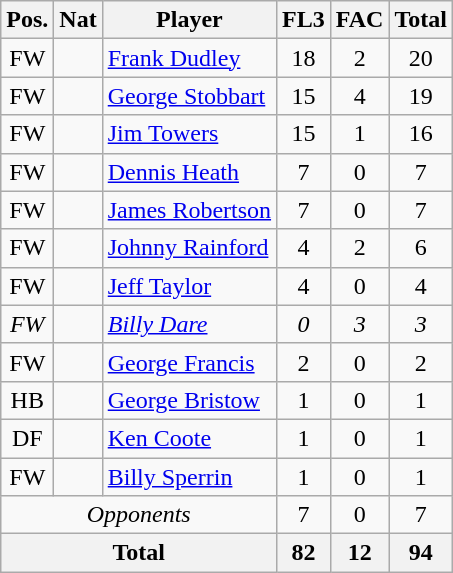<table class="wikitable"  style="text-align:center; border:1px #aaa solid;">
<tr>
<th>Pos.</th>
<th>Nat</th>
<th>Player</th>
<th>FL3</th>
<th>FAC</th>
<th>Total</th>
</tr>
<tr>
<td>FW</td>
<td></td>
<td style="text-align:left;"><a href='#'>Frank Dudley</a></td>
<td>18</td>
<td>2</td>
<td>20</td>
</tr>
<tr>
<td>FW</td>
<td></td>
<td style="text-align:left;"><a href='#'>George Stobbart</a></td>
<td>15</td>
<td>4</td>
<td>19</td>
</tr>
<tr>
<td>FW</td>
<td></td>
<td style="text-align:left;"><a href='#'>Jim Towers</a></td>
<td>15</td>
<td>1</td>
<td>16</td>
</tr>
<tr>
<td>FW</td>
<td></td>
<td style="text-align:left;"><a href='#'>Dennis Heath</a></td>
<td>7</td>
<td>0</td>
<td>7</td>
</tr>
<tr>
<td>FW</td>
<td></td>
<td style="text-align:left;"><a href='#'>James Robertson</a></td>
<td>7</td>
<td>0</td>
<td>7</td>
</tr>
<tr>
<td>FW</td>
<td></td>
<td style="text-align:left;"><a href='#'>Johnny Rainford</a></td>
<td>4</td>
<td>2</td>
<td>6</td>
</tr>
<tr>
<td>FW</td>
<td></td>
<td style="text-align:left;"><a href='#'>Jeff Taylor</a></td>
<td>4</td>
<td>0</td>
<td>4</td>
</tr>
<tr>
<td><em>FW</em></td>
<td><em></em></td>
<td style="text-align:left;"><em><a href='#'>Billy Dare</a></em></td>
<td><em>0</em></td>
<td><em>3</em></td>
<td><em>3</em></td>
</tr>
<tr>
<td>FW</td>
<td></td>
<td style="text-align:left;"><a href='#'>George Francis</a></td>
<td>2</td>
<td>0</td>
<td>2</td>
</tr>
<tr>
<td>HB</td>
<td></td>
<td style="text-align:left;"><a href='#'>George Bristow</a></td>
<td>1</td>
<td>0</td>
<td>1</td>
</tr>
<tr>
<td>DF</td>
<td></td>
<td style="text-align:left;"><a href='#'>Ken Coote</a></td>
<td>1</td>
<td>0</td>
<td>1</td>
</tr>
<tr>
<td>FW</td>
<td></td>
<td style="text-align:left;"><a href='#'>Billy Sperrin</a></td>
<td>1</td>
<td>0</td>
<td>1</td>
</tr>
<tr>
<td colspan="3"><em>Opponents</em></td>
<td>7</td>
<td>0</td>
<td>7</td>
</tr>
<tr>
<th colspan="3">Total</th>
<th>82</th>
<th>12</th>
<th>94</th>
</tr>
</table>
